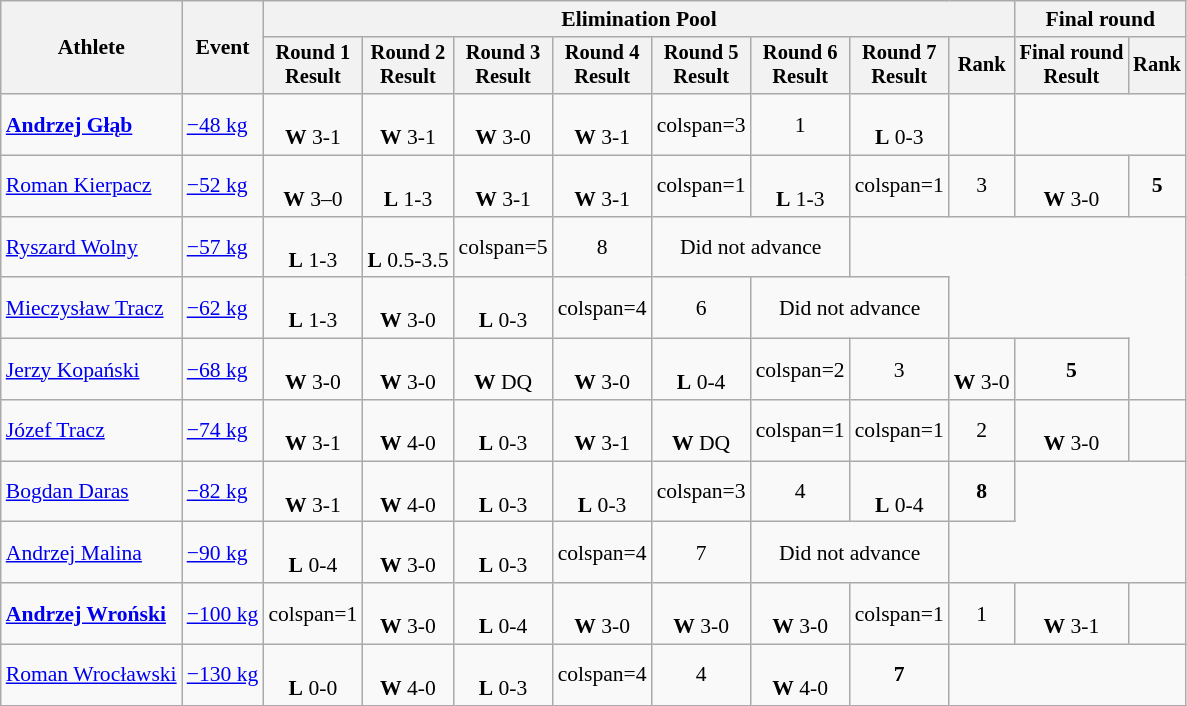<table class="wikitable" style="font-size:90%">
<tr>
<th rowspan="2">Athlete</th>
<th rowspan="2">Event</th>
<th colspan=8>Elimination Pool</th>
<th colspan=2>Final round</th>
</tr>
<tr style="font-size: 95%">
<th>Round 1<br>Result</th>
<th>Round 2<br>Result</th>
<th>Round 3<br>Result</th>
<th>Round 4<br>Result</th>
<th>Round 5<br>Result</th>
<th>Round 6<br>Result</th>
<th>Round 7<br>Result</th>
<th>Rank</th>
<th>Final round<br>Result</th>
<th>Rank</th>
</tr>
<tr align=center>
<td align=left><strong><a href='#'>Andrzej Głąb</a></strong></td>
<td align=left><a href='#'>−48 kg</a></td>
<td><br><strong>W</strong> 3-1</td>
<td><br><strong>W</strong> 3-1</td>
<td><br><strong>W</strong> 3-0</td>
<td><br><strong>W</strong> 3-1</td>
<td>colspan=3 </td>
<td>1</td>
<td><br><strong>L</strong> 0-3</td>
<td></td>
</tr>
<tr align=center>
<td align=left><a href='#'>Roman Kierpacz</a></td>
<td align=left><a href='#'>−52 kg</a></td>
<td><br><strong>W</strong> 3–0</td>
<td><br><strong>L</strong> 1-3</td>
<td><br><strong>W</strong> 3-1</td>
<td><br><strong>W</strong> 3-1</td>
<td>colspan=1 </td>
<td><br><strong>L</strong> 1-3</td>
<td>colspan=1 </td>
<td>3</td>
<td><br><strong>W</strong> 3-0</td>
<td><strong>5</strong></td>
</tr>
<tr align=center>
<td align=left><a href='#'>Ryszard Wolny</a></td>
<td align=left><a href='#'>−57 kg</a></td>
<td><br><strong>L</strong> 1-3</td>
<td><br><strong>L</strong> 0.5-3.5</td>
<td>colspan=5 </td>
<td>8</td>
<td colspan=2>Did not advance</td>
</tr>
<tr align=center>
<td align=left><a href='#'>Mieczysław Tracz</a></td>
<td align=left><a href='#'>−62 kg</a></td>
<td><br><strong>L</strong> 1-3</td>
<td><br><strong>W</strong> 3-0</td>
<td><br><strong>L</strong> 0-3</td>
<td>colspan=4 </td>
<td>6</td>
<td colspan=2>Did not advance</td>
</tr>
<tr align=center>
<td align=left><a href='#'>Jerzy Kopański</a></td>
<td align=left><a href='#'>−68 kg</a></td>
<td><br><strong>W</strong> 3-0</td>
<td><br><strong>W</strong> 3-0</td>
<td><br><strong>W</strong> DQ</td>
<td><br><strong>W</strong> 3-0</td>
<td><br><strong>L</strong> 0-4</td>
<td>colspan=2 </td>
<td>3</td>
<td><br><strong>W</strong> 3-0</td>
<td><strong>5</strong></td>
</tr>
<tr align=center>
<td align=left><a href='#'>Józef Tracz</a></td>
<td align=left><a href='#'>−74 kg</a></td>
<td><br><strong>W</strong> 3-1</td>
<td><br><strong>W</strong> 4-0</td>
<td><br><strong>L</strong> 0-3</td>
<td><br><strong>W</strong> 3-1</td>
<td><br><strong>W</strong> DQ</td>
<td>colspan=1 </td>
<td>colspan=1 </td>
<td>2</td>
<td><br><strong>W</strong> 3-0</td>
<td></td>
</tr>
<tr align=center>
<td align=left><a href='#'>Bogdan Daras</a></td>
<td align=left><a href='#'>−82 kg</a></td>
<td><br><strong>W</strong> 3-1</td>
<td><br><strong>W</strong> 4-0</td>
<td><br><strong>L</strong> 0-3</td>
<td><br><strong>L</strong> 0-3</td>
<td>colspan=3 </td>
<td>4</td>
<td><br><strong>L</strong> 0-4</td>
<td><strong>8</strong></td>
</tr>
<tr align=center>
<td align=left><a href='#'>Andrzej Malina</a></td>
<td align=left><a href='#'>−90 kg</a></td>
<td><br><strong>L</strong> 0-4</td>
<td><br><strong>W</strong> 3-0</td>
<td><br><strong>L</strong> 0-3</td>
<td>colspan=4 </td>
<td>7</td>
<td colspan=2>Did not advance</td>
</tr>
<tr align=center>
<td align=left><strong><a href='#'>Andrzej Wroński</a></strong></td>
<td align=left><a href='#'>−100 kg</a></td>
<td>colspan=1 </td>
<td><br><strong>W</strong> 3-0</td>
<td><br><strong>L</strong> 0-4</td>
<td><br><strong>W</strong> 3-0</td>
<td><br><strong>W</strong> 3-0</td>
<td><br><strong>W</strong> 3-0</td>
<td>colspan=1 </td>
<td>1</td>
<td><br><strong>W</strong> 3-1</td>
<td></td>
</tr>
<tr align=center>
<td align=left><a href='#'>Roman Wrocławski</a></td>
<td align=left><a href='#'>−130 kg</a></td>
<td><br><strong>L</strong> 0-0</td>
<td><br><strong>W</strong> 4-0</td>
<td><br><strong>L</strong> 0-3</td>
<td>colspan=4 </td>
<td>4</td>
<td><br><strong>W</strong> 4-0</td>
<td><strong>7</strong></td>
</tr>
</table>
